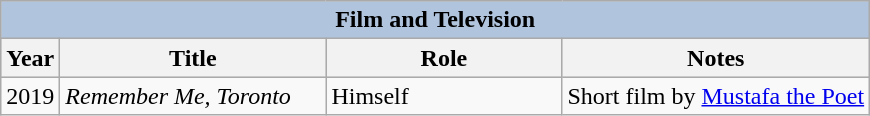<table class="wikitable">
<tr style="background:#ccc; text-align:center;">
<th colspan="4" style="background: LightSteelBlue;">Film and Television</th>
</tr>
<tr style="background:#ccc; text-align:center;">
<th style="text-align:center;">Year</th>
<th style="width:170px;">Title</th>
<th style="width:150px;">Role</th>
<th>Notes</th>
</tr>
<tr>
<td>2019</td>
<td><em>Remember Me, Toronto</em></td>
<td>Himself</td>
<td>Short film by <a href='#'>Mustafa the Poet</a></td>
</tr>
</table>
